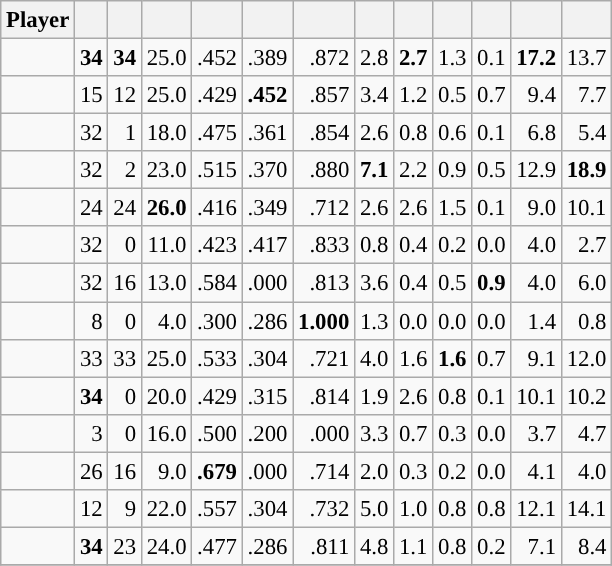<table class="wikitable sortable" style="font-size:95%; text-align:right;">
<tr>
<th>Player</th>
<th></th>
<th></th>
<th></th>
<th></th>
<th></th>
<th></th>
<th></th>
<th></th>
<th></th>
<th></th>
<th></th>
<th></th>
</tr>
<tr>
<td><strong></strong></td>
<td><strong>34</strong></td>
<td><strong>34</strong></td>
<td>25.0</td>
<td>.452</td>
<td>.389</td>
<td>.872</td>
<td>2.8</td>
<td><strong>2.7</strong></td>
<td>1.3</td>
<td>0.1</td>
<td><strong>17.2</strong></td>
<td>13.7</td>
</tr>
<tr>
<td><strong></strong></td>
<td>15</td>
<td>12</td>
<td>25.0</td>
<td>.429</td>
<td><strong>.452</strong></td>
<td>.857</td>
<td>3.4</td>
<td>1.2</td>
<td>0.5</td>
<td>0.7</td>
<td>9.4</td>
<td>7.7</td>
</tr>
<tr>
<td><strong></strong></td>
<td>32</td>
<td>1</td>
<td>18.0</td>
<td>.475</td>
<td>.361</td>
<td>.854</td>
<td>2.6</td>
<td>0.8</td>
<td>0.6</td>
<td>0.1</td>
<td>6.8</td>
<td>5.4</td>
</tr>
<tr>
<td><strong></strong></td>
<td>32</td>
<td>2</td>
<td>23.0</td>
<td>.515</td>
<td>.370</td>
<td>.880</td>
<td><strong>7.1</strong></td>
<td>2.2</td>
<td>0.9</td>
<td>0.5</td>
<td>12.9</td>
<td><strong>18.9</strong></td>
</tr>
<tr>
<td><strong></strong></td>
<td>24</td>
<td>24</td>
<td><strong>26.0</strong></td>
<td>.416</td>
<td>.349</td>
<td>.712</td>
<td>2.6</td>
<td>2.6</td>
<td>1.5</td>
<td>0.1</td>
<td>9.0</td>
<td>10.1</td>
</tr>
<tr>
<td><strong></strong></td>
<td>32</td>
<td>0</td>
<td>11.0</td>
<td>.423</td>
<td>.417</td>
<td>.833</td>
<td>0.8</td>
<td>0.4</td>
<td>0.2</td>
<td>0.0</td>
<td>4.0</td>
<td>2.7</td>
</tr>
<tr>
<td><strong></strong></td>
<td>32</td>
<td>16</td>
<td>13.0</td>
<td>.584</td>
<td>.000</td>
<td>.813</td>
<td>3.6</td>
<td>0.4</td>
<td>0.5</td>
<td><strong>0.9</strong></td>
<td>4.0</td>
<td>6.0</td>
</tr>
<tr>
<td><strong></strong></td>
<td>8</td>
<td>0</td>
<td>4.0</td>
<td>.300</td>
<td>.286</td>
<td><strong>1.000</strong></td>
<td>1.3</td>
<td>0.0</td>
<td>0.0</td>
<td>0.0</td>
<td>1.4</td>
<td>0.8</td>
</tr>
<tr>
<td><strong></strong></td>
<td>33</td>
<td>33</td>
<td>25.0</td>
<td>.533</td>
<td>.304</td>
<td>.721</td>
<td>4.0</td>
<td>1.6</td>
<td><strong>1.6</strong></td>
<td>0.7</td>
<td>9.1</td>
<td>12.0</td>
</tr>
<tr>
<td><strong></strong></td>
<td><strong>34</strong></td>
<td>0</td>
<td>20.0</td>
<td>.429</td>
<td>.315</td>
<td>.814</td>
<td>1.9</td>
<td>2.6</td>
<td>0.8</td>
<td>0.1</td>
<td>10.1</td>
<td>10.2</td>
</tr>
<tr>
<td><strong></strong></td>
<td>3</td>
<td>0</td>
<td>16.0</td>
<td>.500</td>
<td>.200</td>
<td>.000</td>
<td>3.3</td>
<td>0.7</td>
<td>0.3</td>
<td>0.0</td>
<td>3.7</td>
<td>4.7</td>
</tr>
<tr>
<td><strong></strong></td>
<td>26</td>
<td>16</td>
<td>9.0</td>
<td><strong>.679</strong></td>
<td>.000</td>
<td>.714</td>
<td>2.0</td>
<td>0.3</td>
<td>0.2</td>
<td>0.0</td>
<td>4.1</td>
<td>4.0</td>
</tr>
<tr>
<td><strong></strong></td>
<td>12</td>
<td>9</td>
<td>22.0</td>
<td>.557</td>
<td>.304</td>
<td>.732</td>
<td>5.0</td>
<td>1.0</td>
<td>0.8</td>
<td>0.8</td>
<td>12.1</td>
<td>14.1</td>
</tr>
<tr>
<td><strong></strong></td>
<td><strong>34</strong></td>
<td>23</td>
<td>24.0</td>
<td>.477</td>
<td>.286</td>
<td>.811</td>
<td>4.8</td>
<td>1.1</td>
<td>0.8</td>
<td>0.2</td>
<td>7.1</td>
<td>8.4</td>
</tr>
<tr>
</tr>
</table>
